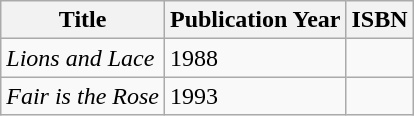<table class="wikitable">
<tr>
<th>Title</th>
<th>Publication Year</th>
<th>ISBN</th>
</tr>
<tr>
<td><em>Lions and Lace</em></td>
<td>1988</td>
<td></td>
</tr>
<tr>
<td><em>Fair is the Rose</em></td>
<td>1993</td>
<td></td>
</tr>
</table>
